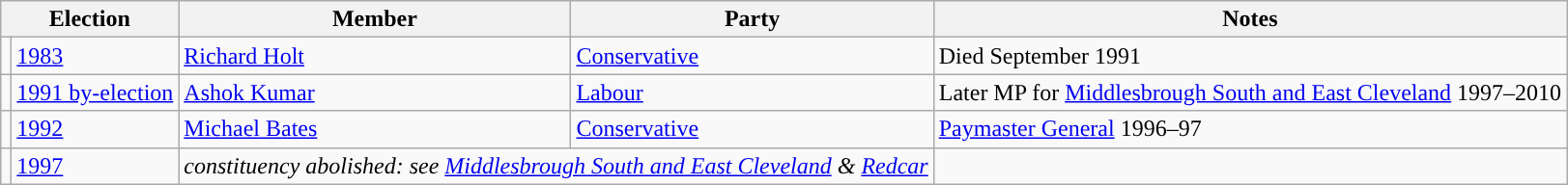<table class="wikitable">
<tr>
<th colspan="2">Election</th>
<th>Member</th>
<th>Party</th>
<th>Notes</th>
</tr>
<tr>
<td style="color:inherit;background-color: "></td>
<td><a href='#'>1983</a></td>
<td><a href='#'>Richard Holt</a></td>
<td><a href='#'>Conservative</a></td>
<td>Died September 1991</td>
</tr>
<tr>
<td style="color:inherit;background-color: "></td>
<td><a href='#'>1991 by-election</a></td>
<td><a href='#'>Ashok Kumar</a></td>
<td><a href='#'>Labour</a></td>
<td>Later MP for <a href='#'>Middlesbrough South and East Cleveland</a> 1997–2010</td>
</tr>
<tr>
<td style="color:inherit;background-color: "></td>
<td><a href='#'>1992</a></td>
<td><a href='#'>Michael Bates</a></td>
<td><a href='#'>Conservative</a></td>
<td><a href='#'>Paymaster General</a> 1996–97</td>
</tr>
<tr>
<td></td>
<td><a href='#'>1997</a></td>
<td colspan="2"><em>constituency abolished: see <a href='#'>Middlesbrough South and East Cleveland</a> & <a href='#'>Redcar</a></em></td>
</tr>
</table>
